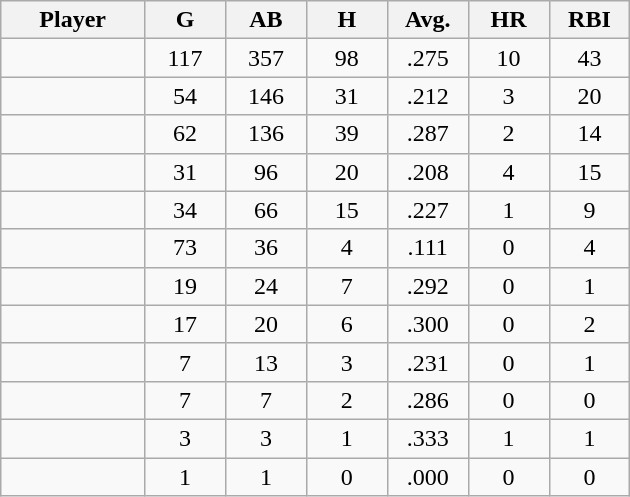<table class="wikitable sortable">
<tr>
<th bgcolor="#DDDDFF" width="16%">Player</th>
<th bgcolor="#DDDDFF" width="9%">G</th>
<th bgcolor="#DDDDFF" width="9%">AB</th>
<th bgcolor="#DDDDFF" width="9%">H</th>
<th bgcolor="#DDDDFF" width="9%">Avg.</th>
<th bgcolor="#DDDDFF" width="9%">HR</th>
<th bgcolor="#DDDDFF" width="9%">RBI</th>
</tr>
<tr align="center">
<td></td>
<td>117</td>
<td>357</td>
<td>98</td>
<td>.275</td>
<td>10</td>
<td>43</td>
</tr>
<tr align="center">
<td></td>
<td>54</td>
<td>146</td>
<td>31</td>
<td>.212</td>
<td>3</td>
<td>20</td>
</tr>
<tr align="center">
<td></td>
<td>62</td>
<td>136</td>
<td>39</td>
<td>.287</td>
<td>2</td>
<td>14</td>
</tr>
<tr align="center">
<td></td>
<td>31</td>
<td>96</td>
<td>20</td>
<td>.208</td>
<td>4</td>
<td>15</td>
</tr>
<tr align="center">
<td></td>
<td>34</td>
<td>66</td>
<td>15</td>
<td>.227</td>
<td>1</td>
<td>9</td>
</tr>
<tr align="center">
<td></td>
<td>73</td>
<td>36</td>
<td>4</td>
<td>.111</td>
<td>0</td>
<td>4</td>
</tr>
<tr align="center">
<td></td>
<td>19</td>
<td>24</td>
<td>7</td>
<td>.292</td>
<td>0</td>
<td>1</td>
</tr>
<tr align="center">
<td></td>
<td>17</td>
<td>20</td>
<td>6</td>
<td>.300</td>
<td>0</td>
<td>2</td>
</tr>
<tr align="center">
<td></td>
<td>7</td>
<td>13</td>
<td>3</td>
<td>.231</td>
<td>0</td>
<td>1</td>
</tr>
<tr align="center">
<td></td>
<td>7</td>
<td>7</td>
<td>2</td>
<td>.286</td>
<td>0</td>
<td>0</td>
</tr>
<tr align="center">
<td></td>
<td>3</td>
<td>3</td>
<td>1</td>
<td>.333</td>
<td>1</td>
<td>1</td>
</tr>
<tr align="center">
<td></td>
<td>1</td>
<td>1</td>
<td>0</td>
<td>.000</td>
<td>0</td>
<td>0</td>
</tr>
</table>
